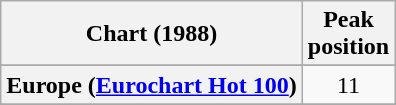<table class="wikitable sortable plainrowheaders" style="text-align:center">
<tr>
<th>Chart (1988)</th>
<th>Peak<br>position</th>
</tr>
<tr>
</tr>
<tr>
<th scope="row">Europe (<a href='#'>Eurochart Hot 100</a>)</th>
<td>11</td>
</tr>
<tr>
</tr>
<tr>
</tr>
<tr>
</tr>
</table>
